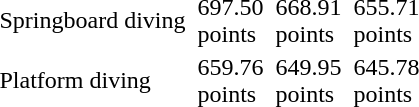<table>
<tr>
<td>Springboard diving</td>
<td></td>
<td>697.50 <br>  points</td>
<td></td>
<td>668.91 <br> points</td>
<td></td>
<td>655.71 <br> points</td>
</tr>
<tr>
<td>Platform diving</td>
<td></td>
<td>659.76 <br> points</td>
<td></td>
<td>649.95 <br> points</td>
<td></td>
<td>645.78 <br> points</td>
</tr>
</table>
